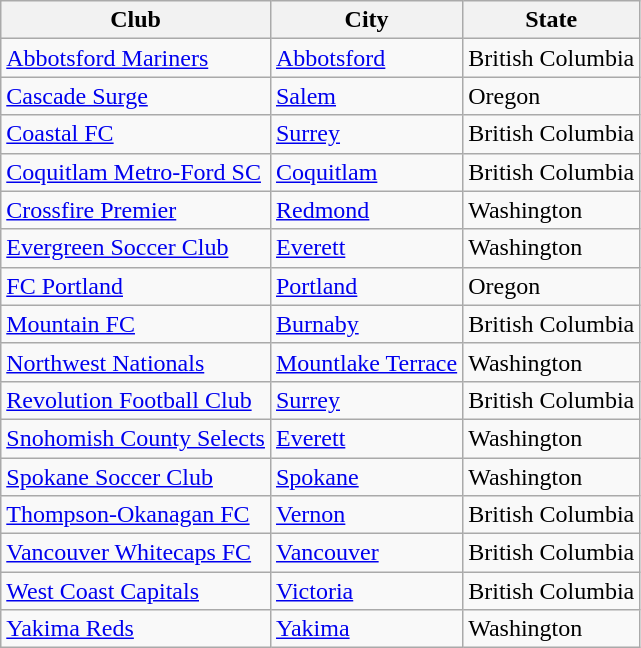<table class="wikitable">
<tr>
<th>Club</th>
<th>City</th>
<th>State</th>
</tr>
<tr>
<td><a href='#'>Abbotsford Mariners</a></td>
<td><a href='#'>Abbotsford</a></td>
<td>British Columbia</td>
</tr>
<tr>
<td><a href='#'>Cascade Surge</a></td>
<td><a href='#'>Salem</a></td>
<td>Oregon</td>
</tr>
<tr>
<td><a href='#'>Coastal FC</a></td>
<td><a href='#'>Surrey</a></td>
<td>British Columbia</td>
</tr>
<tr>
<td><a href='#'>Coquitlam Metro-Ford SC</a></td>
<td><a href='#'>Coquitlam</a></td>
<td>British Columbia</td>
</tr>
<tr>
<td><a href='#'>Crossfire Premier</a></td>
<td><a href='#'>Redmond</a></td>
<td>Washington</td>
</tr>
<tr>
<td><a href='#'>Evergreen Soccer Club</a></td>
<td><a href='#'>Everett</a></td>
<td>Washington</td>
</tr>
<tr>
<td><a href='#'>FC Portland</a></td>
<td><a href='#'>Portland</a></td>
<td>Oregon</td>
</tr>
<tr>
<td><a href='#'>Mountain FC</a></td>
<td><a href='#'>Burnaby</a></td>
<td>British Columbia</td>
</tr>
<tr>
<td><a href='#'>Northwest Nationals</a></td>
<td><a href='#'>Mountlake Terrace</a></td>
<td>Washington</td>
</tr>
<tr>
<td><a href='#'>Revolution Football Club</a></td>
<td><a href='#'>Surrey</a></td>
<td>British Columbia</td>
</tr>
<tr>
<td><a href='#'>Snohomish County Selects</a></td>
<td><a href='#'>Everett</a></td>
<td>Washington</td>
</tr>
<tr>
<td><a href='#'>Spokane Soccer Club</a></td>
<td><a href='#'>Spokane</a></td>
<td>Washington</td>
</tr>
<tr>
<td><a href='#'>Thompson-Okanagan FC</a></td>
<td><a href='#'>Vernon</a></td>
<td>British Columbia</td>
</tr>
<tr>
<td><a href='#'>Vancouver Whitecaps FC</a></td>
<td><a href='#'>Vancouver</a></td>
<td>British Columbia</td>
</tr>
<tr>
<td><a href='#'>West Coast Capitals</a></td>
<td><a href='#'>Victoria</a></td>
<td>British Columbia</td>
</tr>
<tr>
<td><a href='#'>Yakima Reds</a></td>
<td><a href='#'>Yakima</a></td>
<td>Washington</td>
</tr>
</table>
